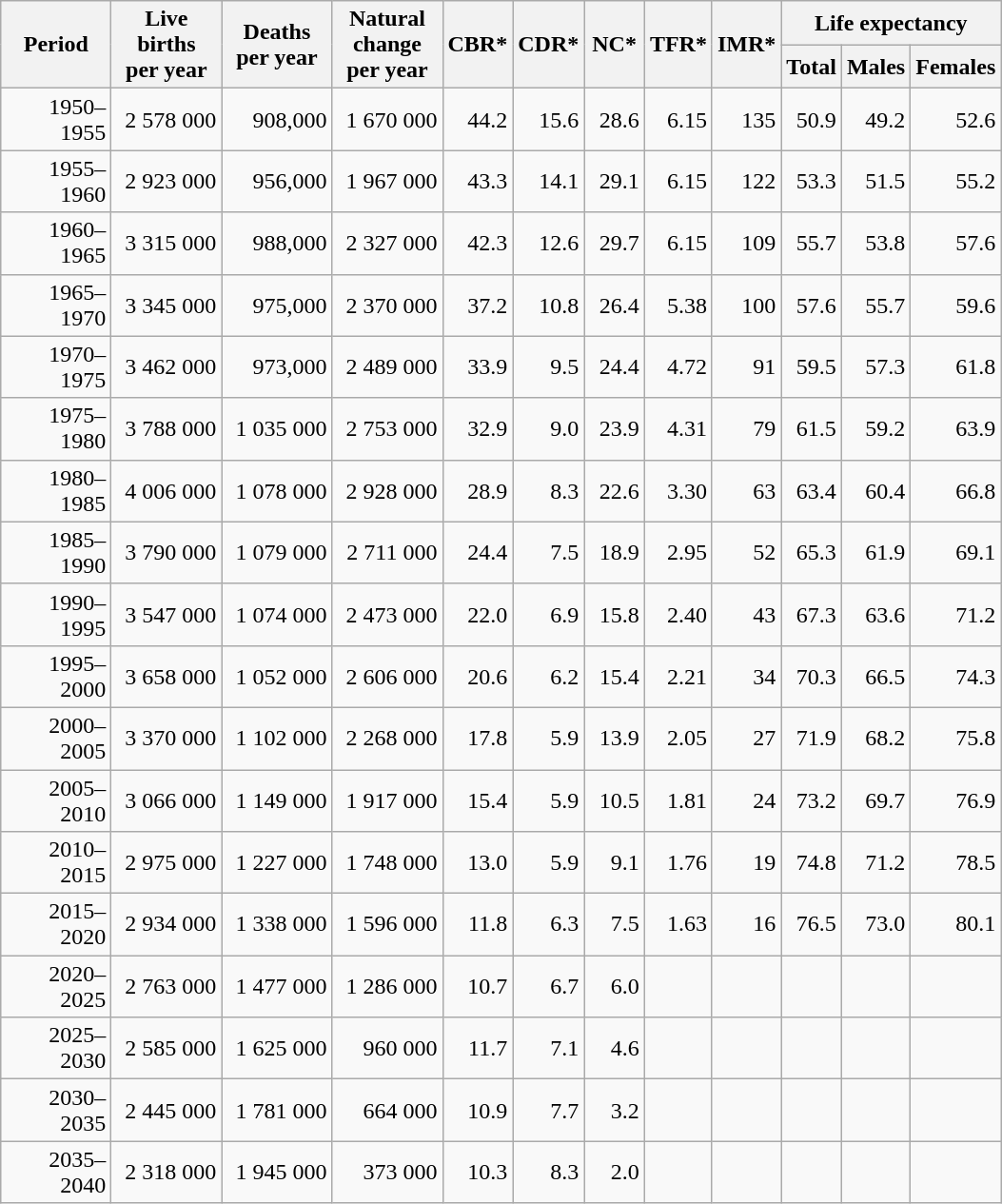<table class="wikitable" style="text-align: right;">
<tr>
<th width="70pt" rowspan=2>Period</th>
<th width="70pt" rowspan=2>Live births<br>per year</th>
<th width="70pt" rowspan=2>Deaths<br>per year</th>
<th width="70pt" rowspan=2>Natural change<br>per year</th>
<th width="35pt" rowspan=2>CBR*</th>
<th width="35pt" rowspan=2>CDR*</th>
<th width="35pt" rowspan=2>NC*</th>
<th width="35pt" rowspan=2>TFR*</th>
<th width="35pt" rowspan=2>IMR*</th>
<th colspan=3>Life expectancy</th>
</tr>
<tr>
<th>Total</th>
<th>Males</th>
<th>Females</th>
</tr>
<tr>
<td>1950–1955</td>
<td>2 578 000</td>
<td>908,000</td>
<td>1 670 000</td>
<td>44.2</td>
<td>15.6</td>
<td>28.6</td>
<td>6.15</td>
<td>135</td>
<td>50.9</td>
<td>49.2</td>
<td>52.6</td>
</tr>
<tr>
<td>1955–1960</td>
<td>2 923 000</td>
<td>956,000</td>
<td>1 967 000</td>
<td>43.3</td>
<td>14.1</td>
<td>29.1</td>
<td>6.15</td>
<td>122</td>
<td>53.3</td>
<td>51.5</td>
<td>55.2</td>
</tr>
<tr>
<td>1960–1965</td>
<td>3 315 000</td>
<td>988,000</td>
<td>2 327 000</td>
<td>42.3</td>
<td>12.6</td>
<td>29.7</td>
<td>6.15</td>
<td>109</td>
<td>55.7</td>
<td>53.8</td>
<td>57.6</td>
</tr>
<tr>
<td>1965–1970</td>
<td>3 345 000</td>
<td>975,000</td>
<td>2 370 000</td>
<td>37.2</td>
<td>10.8</td>
<td>26.4</td>
<td>5.38</td>
<td>100</td>
<td>57.6</td>
<td>55.7</td>
<td>59.6</td>
</tr>
<tr>
<td>1970–1975</td>
<td>3 462 000</td>
<td>973,000</td>
<td>2 489 000</td>
<td>33.9</td>
<td>9.5</td>
<td>24.4</td>
<td>4.72</td>
<td>91</td>
<td>59.5</td>
<td>57.3</td>
<td>61.8</td>
</tr>
<tr>
<td>1975–1980</td>
<td>3 788 000</td>
<td>1 035 000</td>
<td>2 753 000</td>
<td>32.9</td>
<td>9.0</td>
<td>23.9</td>
<td>4.31</td>
<td>79</td>
<td>61.5</td>
<td>59.2</td>
<td>63.9</td>
</tr>
<tr>
<td>1980–1985</td>
<td>4 006 000</td>
<td>1 078 000</td>
<td>2 928 000</td>
<td>28.9</td>
<td>8.3</td>
<td>22.6</td>
<td>3.30</td>
<td>63</td>
<td>63.4</td>
<td>60.4</td>
<td>66.8</td>
</tr>
<tr>
<td>1985–1990</td>
<td>3 790 000</td>
<td>1 079 000</td>
<td>2 711 000</td>
<td>24.4</td>
<td>7.5</td>
<td>18.9</td>
<td>2.95</td>
<td>52</td>
<td>65.3</td>
<td>61.9</td>
<td>69.1</td>
</tr>
<tr>
<td>1990–1995</td>
<td>3 547 000</td>
<td>1 074 000</td>
<td>2 473 000</td>
<td>22.0</td>
<td>6.9</td>
<td>15.8</td>
<td>2.40</td>
<td>43</td>
<td>67.3</td>
<td>63.6</td>
<td>71.2</td>
</tr>
<tr>
<td>1995–2000</td>
<td>3 658 000</td>
<td>1 052 000</td>
<td>2 606 000</td>
<td>20.6</td>
<td>6.2</td>
<td>15.4</td>
<td>2.21</td>
<td>34</td>
<td>70.3</td>
<td>66.5</td>
<td>74.3</td>
</tr>
<tr>
<td>2000–2005</td>
<td>3 370 000</td>
<td>1 102 000</td>
<td>2 268 000</td>
<td>17.8</td>
<td>5.9</td>
<td>13.9</td>
<td>2.05</td>
<td>27</td>
<td>71.9</td>
<td>68.2</td>
<td>75.8</td>
</tr>
<tr>
<td>2005–2010</td>
<td>3 066 000</td>
<td>1 149 000</td>
<td>1 917 000</td>
<td>15.4</td>
<td>5.9</td>
<td>10.5</td>
<td>1.81</td>
<td>24</td>
<td>73.2</td>
<td>69.7</td>
<td>76.9</td>
</tr>
<tr>
<td>2010–2015</td>
<td>2 975 000</td>
<td>1 227 000</td>
<td>1 748 000</td>
<td>13.0</td>
<td>5.9</td>
<td>9.1</td>
<td>1.76</td>
<td>19</td>
<td>74.8</td>
<td>71.2</td>
<td>78.5</td>
</tr>
<tr>
<td>2015–2020</td>
<td>2 934 000</td>
<td>1 338 000</td>
<td>1 596 000</td>
<td>11.8</td>
<td>6.3</td>
<td>7.5</td>
<td>1.63</td>
<td>16</td>
<td>76.5</td>
<td>73.0</td>
<td>80.1</td>
</tr>
<tr>
<td>2020–2025</td>
<td>2 763 000</td>
<td>1 477 000</td>
<td>1 286 000</td>
<td>10.7</td>
<td>6.7</td>
<td>6.0</td>
<td></td>
<td></td>
<td></td>
<td></td>
<td></td>
</tr>
<tr>
<td>2025–2030</td>
<td>2 585 000</td>
<td>1 625 000</td>
<td>960 000</td>
<td>11.7</td>
<td>7.1</td>
<td>4.6</td>
<td></td>
<td></td>
<td></td>
<td></td>
<td></td>
</tr>
<tr>
<td>2030–2035</td>
<td>2 445 000</td>
<td>1 781 000</td>
<td>664 000</td>
<td>10.9</td>
<td>7.7</td>
<td>3.2</td>
<td></td>
<td></td>
<td></td>
<td></td>
<td></td>
</tr>
<tr>
<td>2035–2040</td>
<td>2 318 000</td>
<td>1 945 000</td>
<td>373 000</td>
<td>10.3</td>
<td>8.3</td>
<td>2.0</td>
<td></td>
<td></td>
<td></td>
<td></td>
<td></td>
</tr>
</table>
